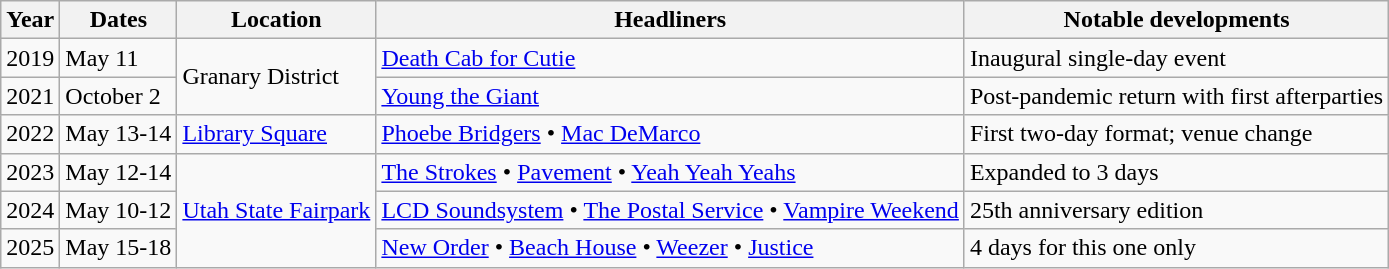<table class="wikitable sortable">
<tr>
<th>Year</th>
<th>Dates</th>
<th>Location</th>
<th>Headliners</th>
<th>Notable developments</th>
</tr>
<tr>
<td>2019</td>
<td>May 11</td>
<td rowspan="2">Granary District</td>
<td><a href='#'>Death Cab for Cutie</a></td>
<td>Inaugural single-day event</td>
</tr>
<tr>
<td>2021</td>
<td>October 2</td>
<td><a href='#'>Young the Giant</a></td>
<td>Post-pandemic return with first afterparties</td>
</tr>
<tr>
<td>2022</td>
<td>May 13-14</td>
<td><a href='#'>Library Square</a></td>
<td><a href='#'>Phoebe Bridgers</a> • <a href='#'>Mac DeMarco</a></td>
<td>First two-day format; venue change</td>
</tr>
<tr>
<td>2023</td>
<td>May 12-14</td>
<td rowspan="3"><a href='#'>Utah State Fairpark</a></td>
<td><a href='#'>The Strokes</a> • <a href='#'>Pavement</a> • <a href='#'>Yeah Yeah Yeahs</a></td>
<td>Expanded to 3 days</td>
</tr>
<tr>
<td>2024</td>
<td>May 10-12</td>
<td><a href='#'>LCD Soundsystem</a> • <a href='#'>The Postal Service</a> • <a href='#'>Vampire Weekend</a></td>
<td>25th anniversary edition</td>
</tr>
<tr>
<td>2025</td>
<td>May 15-18</td>
<td><a href='#'>New Order</a> • <a href='#'>Beach House</a> • <a href='#'>Weezer</a> • <a href='#'>Justice</a></td>
<td>4 days for this one only</td>
</tr>
</table>
